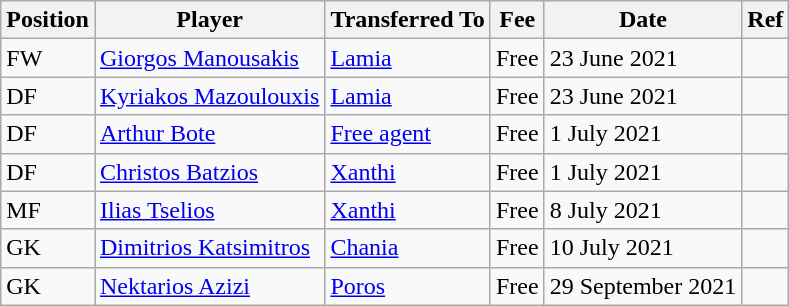<table class="wikitable sortable">
<tr>
<th>Position</th>
<th>Player</th>
<th>Transferred To</th>
<th>Fee</th>
<th>Date</th>
<th>Ref</th>
</tr>
<tr>
<td>FW</td>
<td> <a href='#'>Giorgos Manousakis</a></td>
<td> <a href='#'>Lamia</a></td>
<td>Free</td>
<td>23 June 2021</td>
<td></td>
</tr>
<tr>
<td>DF</td>
<td> <a href='#'>Kyriakos Mazoulouxis</a></td>
<td> <a href='#'>Lamia</a></td>
<td>Free</td>
<td>23 June 2021</td>
<td></td>
</tr>
<tr>
<td>DF</td>
<td> <a href='#'>Arthur Bote</a></td>
<td><a href='#'>Free agent</a></td>
<td>Free</td>
<td>1 July 2021</td>
<td></td>
</tr>
<tr>
<td>DF</td>
<td> <a href='#'>Christos Batzios</a></td>
<td> <a href='#'>Xanthi</a></td>
<td>Free</td>
<td>1 July 2021</td>
<td></td>
</tr>
<tr>
<td>MF</td>
<td> <a href='#'>Ilias Tselios</a></td>
<td> <a href='#'>Xanthi</a></td>
<td>Free</td>
<td>8 July 2021</td>
<td></td>
</tr>
<tr>
<td>GK</td>
<td> <a href='#'>Dimitrios Katsimitros</a></td>
<td> <a href='#'>Chania</a></td>
<td>Free</td>
<td>10 July 2021</td>
<td></td>
</tr>
<tr>
<td>GK</td>
<td> <a href='#'>Nektarios Azizi</a></td>
<td> <a href='#'>Poros</a></td>
<td>Free</td>
<td>29 September 2021</td>
<td></td>
</tr>
</table>
